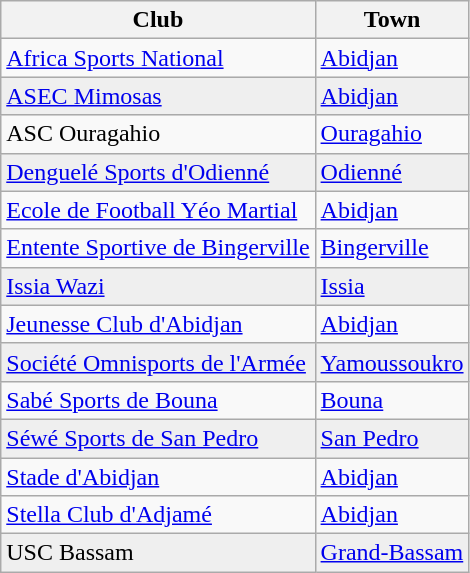<table class="wikitable sortable">
<tr>
<th>Club</th>
<th>Town</th>
</tr>
<tr>
<td><a href='#'>Africa Sports National</a></td>
<td><a href='#'>Abidjan</a></td>
</tr>
<tr style="background:#EFEFEF">
<td><a href='#'>ASEC Mimosas</a></td>
<td><a href='#'>Abidjan</a></td>
</tr>
<tr>
<td>ASC Ouragahio</td>
<td><a href='#'>Ouragahio</a></td>
</tr>
<tr style="background:#EFEFEF">
<td><a href='#'>Denguelé Sports d'Odienné</a></td>
<td><a href='#'>Odienné</a></td>
</tr>
<tr>
<td><a href='#'>Ecole de Football Yéo Martial</a></td>
<td><a href='#'>Abidjan</a></td>
</tr>
<tr>
<td><a href='#'>Entente Sportive de Bingerville</a></td>
<td><a href='#'>Bingerville</a></td>
</tr>
<tr style="background:#EFEFEF">
<td><a href='#'>Issia Wazi</a></td>
<td><a href='#'>Issia</a></td>
</tr>
<tr>
<td><a href='#'>Jeunesse Club d'Abidjan</a></td>
<td><a href='#'>Abidjan</a></td>
</tr>
<tr style="background:#EFEFEF">
<td><a href='#'>Société Omnisports de l'Armée</a></td>
<td><a href='#'>Yamoussoukro</a></td>
</tr>
<tr>
<td><a href='#'>Sabé Sports de Bouna</a></td>
<td><a href='#'>Bouna</a></td>
</tr>
<tr style="background:#EFEFEF">
<td><a href='#'>Séwé Sports de San Pedro</a></td>
<td><a href='#'>San Pedro</a></td>
</tr>
<tr>
<td><a href='#'>Stade d'Abidjan</a></td>
<td><a href='#'>Abidjan</a></td>
</tr>
<tr>
<td><a href='#'>Stella Club d'Adjamé</a></td>
<td><a href='#'>Abidjan</a></td>
</tr>
<tr style="background:#EFEFEF">
<td>USC Bassam</td>
<td><a href='#'>Grand-Bassam</a></td>
</tr>
</table>
